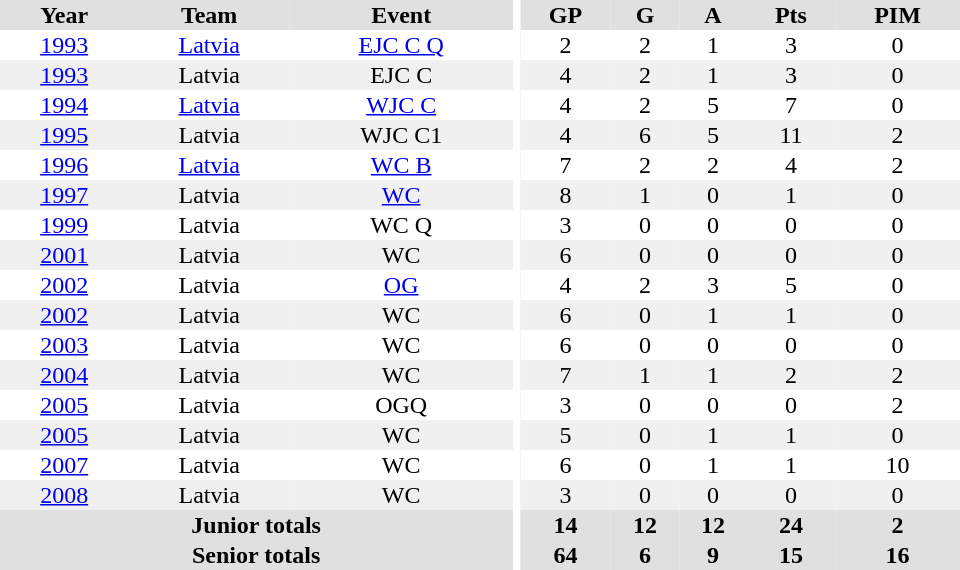<table border="0" cellpadding="1" cellspacing="0" ID="Table3" style="text-align:center; width:40em">
<tr ALIGN="center" bgcolor="#e0e0e0">
<th>Year</th>
<th>Team</th>
<th>Event</th>
<th rowspan="99" bgcolor="#ffffff"></th>
<th>GP</th>
<th>G</th>
<th>A</th>
<th>Pts</th>
<th>PIM</th>
</tr>
<tr>
<td><a href='#'>1993</a></td>
<td><a href='#'>Latvia</a></td>
<td><a href='#'>EJC C Q</a></td>
<td>2</td>
<td>2</td>
<td>1</td>
<td>3</td>
<td>0</td>
</tr>
<tr bgcolor="#f0f0f0">
<td><a href='#'>1993</a></td>
<td>Latvia</td>
<td>EJC C</td>
<td>4</td>
<td>2</td>
<td>1</td>
<td>3</td>
<td>0</td>
</tr>
<tr>
<td><a href='#'>1994</a></td>
<td><a href='#'>Latvia</a></td>
<td><a href='#'>WJC C</a></td>
<td>4</td>
<td>2</td>
<td>5</td>
<td>7</td>
<td>0</td>
</tr>
<tr bgcolor="#f0f0f0">
<td><a href='#'>1995</a></td>
<td>Latvia</td>
<td>WJC C1</td>
<td>4</td>
<td>6</td>
<td>5</td>
<td>11</td>
<td>2</td>
</tr>
<tr>
<td><a href='#'>1996</a></td>
<td><a href='#'>Latvia</a></td>
<td><a href='#'>WC B</a></td>
<td>7</td>
<td>2</td>
<td>2</td>
<td>4</td>
<td>2</td>
</tr>
<tr bgcolor="#f0f0f0">
<td><a href='#'>1997</a></td>
<td>Latvia</td>
<td><a href='#'>WC</a></td>
<td>8</td>
<td>1</td>
<td>0</td>
<td>1</td>
<td>0</td>
</tr>
<tr>
<td><a href='#'>1999</a></td>
<td>Latvia</td>
<td>WC Q</td>
<td>3</td>
<td>0</td>
<td>0</td>
<td>0</td>
<td>0</td>
</tr>
<tr bgcolor="#f0f0f0">
<td><a href='#'>2001</a></td>
<td>Latvia</td>
<td>WC</td>
<td>6</td>
<td>0</td>
<td>0</td>
<td>0</td>
<td>0</td>
</tr>
<tr>
<td><a href='#'>2002</a></td>
<td>Latvia</td>
<td><a href='#'>OG</a></td>
<td>4</td>
<td>2</td>
<td>3</td>
<td>5</td>
<td>0</td>
</tr>
<tr bgcolor="#f0f0f0">
<td><a href='#'>2002</a></td>
<td>Latvia</td>
<td>WC</td>
<td>6</td>
<td>0</td>
<td>1</td>
<td>1</td>
<td>0</td>
</tr>
<tr>
<td><a href='#'>2003</a></td>
<td>Latvia</td>
<td>WC</td>
<td>6</td>
<td>0</td>
<td>0</td>
<td>0</td>
<td>0</td>
</tr>
<tr bgcolor="#f0f0f0">
<td><a href='#'>2004</a></td>
<td>Latvia</td>
<td>WC</td>
<td>7</td>
<td>1</td>
<td>1</td>
<td>2</td>
<td>2</td>
</tr>
<tr>
<td><a href='#'>2005</a></td>
<td>Latvia</td>
<td>OGQ</td>
<td>3</td>
<td>0</td>
<td>0</td>
<td>0</td>
<td>2</td>
</tr>
<tr bgcolor="#f0f0f0">
<td><a href='#'>2005</a></td>
<td>Latvia</td>
<td>WC</td>
<td>5</td>
<td>0</td>
<td>1</td>
<td>1</td>
<td>0</td>
</tr>
<tr>
<td><a href='#'>2007</a></td>
<td>Latvia</td>
<td>WC</td>
<td>6</td>
<td>0</td>
<td>1</td>
<td>1</td>
<td>10</td>
</tr>
<tr bgcolor="#f0f0f0">
<td><a href='#'>2008</a></td>
<td>Latvia</td>
<td>WC</td>
<td>3</td>
<td>0</td>
<td>0</td>
<td>0</td>
<td>0</td>
</tr>
<tr style="background: #e0e0e0;">
<th colspan="3">Junior totals</th>
<th>14</th>
<th>12</th>
<th>12</th>
<th>24</th>
<th>2</th>
</tr>
<tr style="background: #e0e0e0;">
<th colspan="3">Senior totals</th>
<th>64</th>
<th>6</th>
<th>9</th>
<th>15</th>
<th>16</th>
</tr>
</table>
